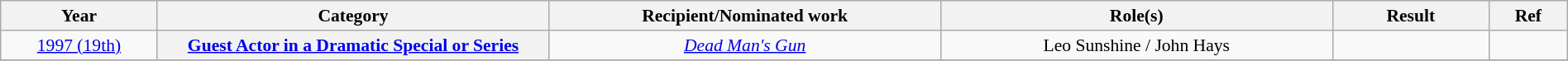<table class="wikitable plainrowheaders" style="font-size: 90%; text-align:center" width=100%>
<tr>
<th scope="col" width="10%">Year</th>
<th scope="col" width="25%">Category</th>
<th scope="col" width="25%">Recipient/Nominated work</th>
<th scope="col" width="25%">Role(s)</th>
<th scope="col" width="10%">Result</th>
<th scope="col" width="5%">Ref</th>
</tr>
<tr>
<td><a href='#'>1997 (19th)</a></td>
<th scope="row" style="text-align:center"><a href='#'>Guest Actor in a Dramatic Special or Series</a></th>
<td><em><a href='#'>Dead Man's Gun</a></em></td>
<td>Leo Sunshine / John Hays</td>
<td></td>
<td></td>
</tr>
<tr>
</tr>
</table>
